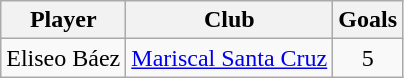<table class="wikitable">
<tr>
<th>Player</th>
<th>Club</th>
<th>Goals</th>
</tr>
<tr>
<td> Eliseo Báez</td>
<td> <a href='#'>Mariscal Santa Cruz</a></td>
<td align=center>5</td>
</tr>
</table>
